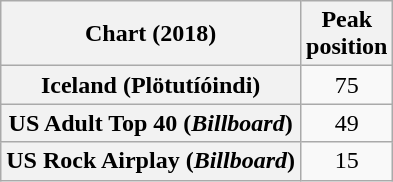<table class="wikitable sortable plainrowheaders" style="text-align:center">
<tr>
<th scope="col">Chart (2018)</th>
<th scope="col">Peak<br>position</th>
</tr>
<tr>
<th scope="row">Iceland (Plötutíóindi)</th>
<td style="text-align:center">75</td>
</tr>
<tr>
<th scope="row">US Adult Top 40 (<em>Billboard</em>)</th>
<td style="text-align:center">49</td>
</tr>
<tr>
<th scope="row">US Rock Airplay (<em>Billboard</em>)</th>
<td style="text-align:center">15</td>
</tr>
</table>
